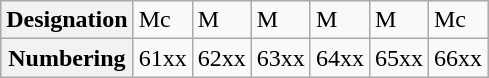<table class="wikitable">
<tr>
<th>Designation</th>
<td>Mc</td>
<td>M</td>
<td>M</td>
<td>M</td>
<td>M</td>
<td>Mc</td>
</tr>
<tr>
<th>Numbering</th>
<td>61xx</td>
<td>62xx</td>
<td>63xx</td>
<td>64xx</td>
<td>65xx</td>
<td>66xx</td>
</tr>
</table>
